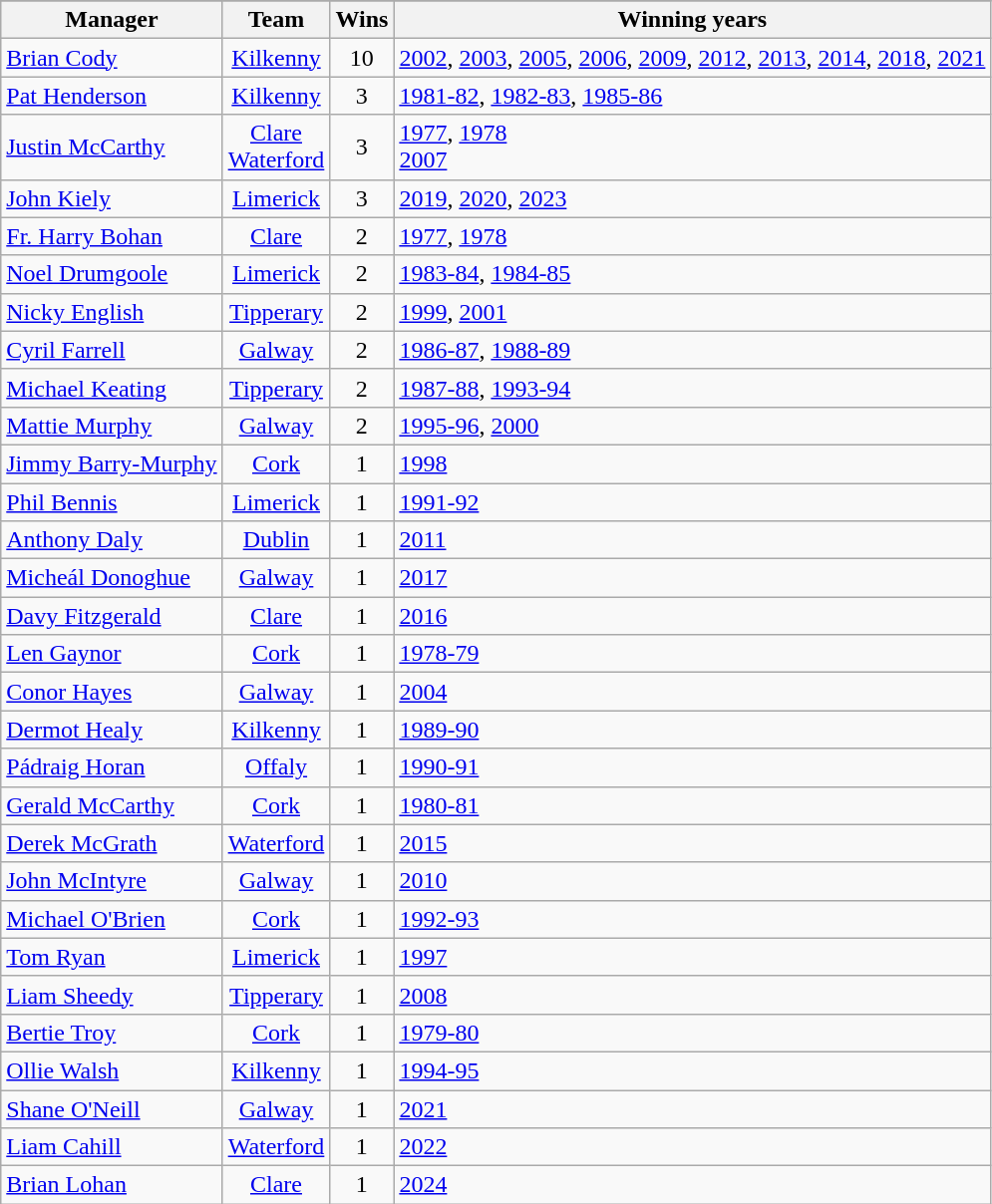<table class="wikitable">
<tr>
</tr>
<tr>
<th>Manager</th>
<th>Team</th>
<th>Wins</th>
<th>Winning years</th>
</tr>
<tr>
<td> <a href='#'>Brian Cody</a></td>
<td style="text-align:center"><a href='#'>Kilkenny</a></td>
<td style="text-align:center;">10</td>
<td><a href='#'>2002</a>, <a href='#'>2003</a>, <a href='#'>2005</a>, <a href='#'>2006</a>, <a href='#'>2009</a>, <a href='#'>2012</a>, <a href='#'>2013</a>, <a href='#'>2014</a>, <a href='#'>2018</a>, <a href='#'>2021</a></td>
</tr>
<tr>
<td> <a href='#'>Pat Henderson</a></td>
<td style="text-align:center"><a href='#'>Kilkenny</a></td>
<td style="text-align:center;">3</td>
<td><a href='#'>1981-82</a>, <a href='#'>1982-83</a>, <a href='#'>1985-86</a></td>
</tr>
<tr>
<td> <a href='#'>Justin McCarthy</a></td>
<td style="text-align:center"><a href='#'>Clare</a><br><a href='#'>Waterford</a></td>
<td style="text-align:center;">3</td>
<td><a href='#'>1977</a>, <a href='#'>1978</a><br><a href='#'>2007</a></td>
</tr>
<tr>
<td> <a href='#'>John Kiely</a></td>
<td style="text-align:center"><a href='#'>Limerick</a></td>
<td style="text-align:center;">3</td>
<td><a href='#'>2019</a>, <a href='#'>2020</a>, <a href='#'>2023</a></td>
</tr>
<tr>
<td> <a href='#'>Fr. Harry Bohan</a></td>
<td style="text-align:center"><a href='#'>Clare</a></td>
<td style="text-align:center;">2</td>
<td><a href='#'>1977</a>, <a href='#'>1978</a></td>
</tr>
<tr>
<td> <a href='#'>Noel Drumgoole</a></td>
<td style="text-align:center"><a href='#'>Limerick</a></td>
<td style="text-align:center;">2</td>
<td><a href='#'>1983-84</a>, <a href='#'>1984-85</a></td>
</tr>
<tr>
<td> <a href='#'>Nicky English</a></td>
<td style="text-align:center"><a href='#'>Tipperary</a></td>
<td style="text-align:center;">2</td>
<td><a href='#'>1999</a>, <a href='#'>2001</a></td>
</tr>
<tr>
<td> <a href='#'>Cyril Farrell</a></td>
<td style="text-align:center"><a href='#'>Galway</a></td>
<td style="text-align:center;">2</td>
<td><a href='#'>1986-87</a>, <a href='#'>1988-89</a></td>
</tr>
<tr>
<td> <a href='#'>Michael Keating</a></td>
<td style="text-align:center"><a href='#'>Tipperary</a></td>
<td style="text-align:center;">2</td>
<td><a href='#'>1987-88</a>, <a href='#'>1993-94</a></td>
</tr>
<tr>
<td> <a href='#'>Mattie Murphy</a></td>
<td style="text-align:center"><a href='#'>Galway</a></td>
<td style="text-align:center;">2</td>
<td><a href='#'>1995-96</a>, <a href='#'>2000</a></td>
</tr>
<tr>
<td> <a href='#'>Jimmy Barry-Murphy</a></td>
<td style="text-align:center"><a href='#'>Cork</a></td>
<td style="text-align:center;">1</td>
<td><a href='#'>1998</a></td>
</tr>
<tr>
<td> <a href='#'>Phil Bennis</a></td>
<td style="text-align:center"><a href='#'>Limerick</a></td>
<td style="text-align:center;">1</td>
<td><a href='#'>1991-92</a></td>
</tr>
<tr>
<td> <a href='#'>Anthony Daly</a></td>
<td style="text-align:center"><a href='#'>Dublin</a></td>
<td style="text-align:center;">1</td>
<td><a href='#'>2011</a></td>
</tr>
<tr>
<td> <a href='#'>Micheál Donoghue</a></td>
<td style="text-align:center"><a href='#'>Galway</a></td>
<td style="text-align:center;">1</td>
<td><a href='#'>2017</a></td>
</tr>
<tr>
<td> <a href='#'>Davy Fitzgerald</a></td>
<td style="text-align:center"><a href='#'>Clare</a></td>
<td style="text-align:center;">1</td>
<td><a href='#'>2016</a></td>
</tr>
<tr>
<td> <a href='#'>Len Gaynor</a></td>
<td style="text-align:center"><a href='#'>Cork</a></td>
<td style="text-align:center;">1</td>
<td><a href='#'>1978-79</a></td>
</tr>
<tr>
<td> <a href='#'>Conor Hayes</a></td>
<td style="text-align:center"><a href='#'>Galway</a></td>
<td style="text-align:center;">1</td>
<td><a href='#'>2004</a></td>
</tr>
<tr>
<td> <a href='#'>Dermot Healy</a></td>
<td style="text-align:center"><a href='#'>Kilkenny</a></td>
<td style="text-align:center;">1</td>
<td><a href='#'>1989-90</a></td>
</tr>
<tr>
<td> <a href='#'>Pádraig Horan</a></td>
<td style="text-align:center"><a href='#'>Offaly</a></td>
<td style="text-align:center;">1</td>
<td><a href='#'>1990-91</a></td>
</tr>
<tr>
<td> <a href='#'>Gerald McCarthy</a></td>
<td style="text-align:center"><a href='#'>Cork</a></td>
<td style="text-align:center;">1</td>
<td><a href='#'>1980-81</a></td>
</tr>
<tr>
<td> <a href='#'>Derek McGrath</a></td>
<td style="text-align:center"><a href='#'>Waterford</a></td>
<td style="text-align:center;">1</td>
<td><a href='#'>2015</a></td>
</tr>
<tr>
<td> <a href='#'>John McIntyre</a></td>
<td style="text-align:center"><a href='#'>Galway</a></td>
<td style="text-align:center;">1</td>
<td><a href='#'>2010</a></td>
</tr>
<tr>
<td> <a href='#'>Michael O'Brien</a></td>
<td style="text-align:center"><a href='#'>Cork</a></td>
<td style="text-align:center;">1</td>
<td><a href='#'>1992-93</a></td>
</tr>
<tr>
<td> <a href='#'>Tom Ryan</a></td>
<td style="text-align:center"><a href='#'>Limerick</a></td>
<td style="text-align:center;">1</td>
<td><a href='#'>1997</a></td>
</tr>
<tr>
<td> <a href='#'>Liam Sheedy</a></td>
<td style="text-align:center"><a href='#'>Tipperary</a></td>
<td style="text-align:center;">1</td>
<td><a href='#'>2008</a></td>
</tr>
<tr>
<td> <a href='#'>Bertie Troy</a></td>
<td style="text-align:center"><a href='#'>Cork</a></td>
<td style="text-align:center;">1</td>
<td><a href='#'>1979-80</a></td>
</tr>
<tr>
<td> <a href='#'>Ollie Walsh</a></td>
<td style="text-align:center"><a href='#'>Kilkenny</a></td>
<td style="text-align:center;">1</td>
<td><a href='#'>1994-95</a></td>
</tr>
<tr>
<td> <a href='#'>Shane O'Neill</a></td>
<td style="text-align:center"><a href='#'>Galway</a></td>
<td style="text-align:center;">1</td>
<td><a href='#'>2021</a></td>
</tr>
<tr>
<td> <a href='#'>Liam Cahill</a></td>
<td style="text-align:center"><a href='#'>Waterford</a></td>
<td style="text-align:center;">1</td>
<td><a href='#'>2022</a></td>
</tr>
<tr>
<td> <a href='#'>Brian Lohan</a></td>
<td style="text-align:center"><a href='#'>Clare</a></td>
<td style="text-align:center;">1</td>
<td><a href='#'>2024</a></td>
</tr>
</table>
